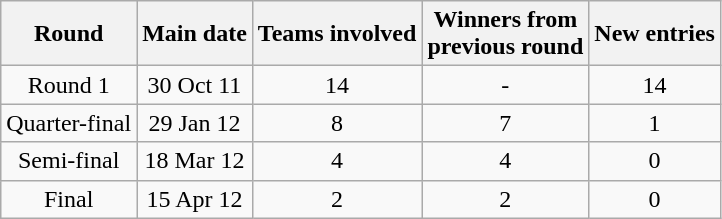<table class="wikitable">
<tr>
<th align=center>Round</th>
<th>Main date</th>
<th>Teams involved</th>
<th>Winners from <br>previous round</th>
<th>New entries</th>
</tr>
<tr>
<td align=center>Round 1</td>
<td align=center>30 Oct 11</td>
<td align=center>14</td>
<td align=center>-</td>
<td align=center>14</td>
</tr>
<tr>
<td align=center>Quarter-final</td>
<td align=center>29 Jan 12</td>
<td align=center>8</td>
<td align=center>7</td>
<td align=center>1</td>
</tr>
<tr>
<td align=center>Semi-final</td>
<td align=center>18 Mar 12</td>
<td align=center>4</td>
<td align=center>4</td>
<td align=center>0</td>
</tr>
<tr>
<td align=center>Final</td>
<td align=center>15 Apr 12</td>
<td align=center>2</td>
<td align=center>2</td>
<td align=center>0</td>
</tr>
</table>
